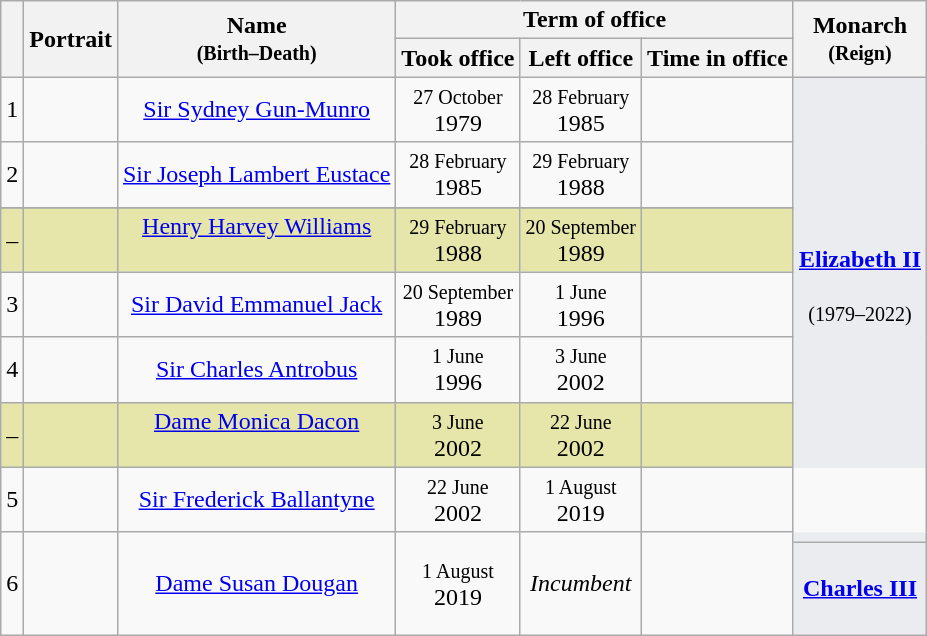<table class="wikitable" style="text-align:center;">
<tr>
<th rowspan="2"></th>
<th rowspan="2">Portrait</th>
<th rowspan="2">Name<br><small>(Birth–Death)</small></th>
<th colspan="3">Term of office</th>
<th rowspan="2">Monarch<br><small>(Reign)</small></th>
</tr>
<tr>
<th>Took office</th>
<th>Left office</th>
<th>Time in office</th>
</tr>
<tr>
<td>1</td>
<td></td>
<td><a href='#'>Sir Sydney Gun-Munro</a><br></td>
<td><small>27 October</small><br>1979</td>
<td><small>28 February</small><br>1985</td>
<td></td>
<td rowspan="7" style="background:#eaecf0; border-style: solid solid none solid ;"><br><strong><a href='#'>Elizabeth II</a></strong><br><br><small>(1979–2022)</small></td>
</tr>
<tr>
<td>2</td>
<td></td>
<td><a href='#'>Sir Joseph Lambert Eustace</a><br></td>
<td><small>28 February</small><br>1985</td>
<td><small>29 February</small><br>1988</td>
<td></td>
</tr>
<tr>
</tr>
<tr style="background:#e6e6aa;">
<td>–</td>
<td></td>
<td><a href='#'>Henry Harvey Williams</a><br><br></td>
<td><small>29 February</small><br>1988</td>
<td><small>20 September</small><br>1989</td>
<td></td>
</tr>
<tr>
<td>3</td>
<td></td>
<td><a href='#'>Sir David Emmanuel Jack</a><br></td>
<td><small>20 September</small><br>1989</td>
<td><small>1 June</small><br>1996</td>
<td></td>
</tr>
<tr>
<td>4</td>
<td></td>
<td><a href='#'>Sir Charles Antrobus</a><br></td>
<td><small>1 June</small><br>1996</td>
<td><small>3 June</small><br>2002</td>
<td></td>
</tr>
<tr style="background:#e6e6aa;">
<td>–</td>
<td></td>
<td><a href='#'>Dame Monica Dacon</a><br><br></td>
<td><small>3 June</small><br>2002</td>
<td><small>22 June</small><br>2002</td>
<td></td>
</tr>
<tr>
<td>5</td>
<td></td>
<td><a href='#'>Sir Frederick Ballantyne</a><br></td>
<td><small>22 June</small><br>2002</td>
<td><small>1 August</small><br>2019</td>
<td></td>
</tr>
<tr>
<td rowspan=2>6</td>
<td rowspan=2></td>
<td rowspan=2><a href='#'>Dame Susan Dougan</a><br></td>
<td rowspan=2><small>1 August</small><br>2019</td>
<td rowspan=2><em>Incumbent</em></td>
<td rowspan=2></td>
<td style="background:#eaecf0 ; border-style: none solid solid solid ;"></td>
</tr>
<tr>
<td rowspan="1" style="background:#eaecf0"><br><strong><a href='#'>Charles III</a></strong><br><br></td>
</tr>
</table>
